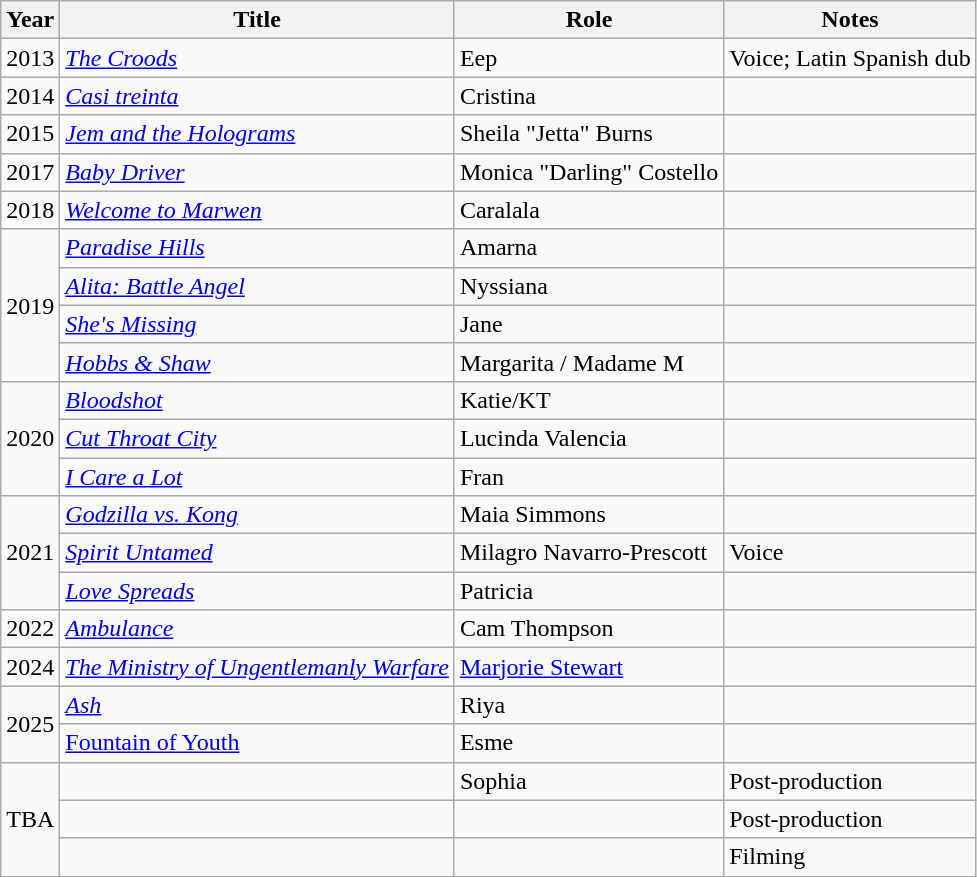<table class="wikitable sortable">
<tr>
<th>Year</th>
<th>Title</th>
<th>Role</th>
<th class="unsortable">Notes</th>
</tr>
<tr>
<td>2013</td>
<td><em><a href='#'>The Croods</a></em></td>
<td>Eep</td>
<td>Voice; Latin Spanish dub</td>
</tr>
<tr>
<td>2014</td>
<td><em><a href='#'>Casi treinta</a></em></td>
<td>Cristina</td>
<td></td>
</tr>
<tr>
<td>2015</td>
<td><em><a href='#'>Jem and the Holograms</a></em></td>
<td>Sheila "Jetta" Burns</td>
<td></td>
</tr>
<tr>
<td>2017</td>
<td><em><a href='#'>Baby Driver</a></em></td>
<td>Monica "Darling" Costello</td>
<td></td>
</tr>
<tr>
<td>2018</td>
<td><em><a href='#'>Welcome to Marwen</a></em></td>
<td>Caralala</td>
<td></td>
</tr>
<tr>
<td rowspan=4>2019</td>
<td><em><a href='#'>Paradise Hills</a></em></td>
<td>Amarna</td>
<td></td>
</tr>
<tr>
<td><em><a href='#'>Alita: Battle Angel</a></em></td>
<td>Nyssiana</td>
<td></td>
</tr>
<tr>
<td><em><a href='#'>She's Missing</a></em></td>
<td>Jane</td>
<td></td>
</tr>
<tr>
<td><em><a href='#'>Hobbs & Shaw</a></em></td>
<td>Margarita / Madame M</td>
<td></td>
</tr>
<tr>
<td rowspan=3>2020</td>
<td><em><a href='#'>Bloodshot</a></em></td>
<td>Katie/KT</td>
<td></td>
</tr>
<tr>
<td><em><a href='#'>Cut Throat City</a></em></td>
<td>Lucinda Valencia</td>
<td></td>
</tr>
<tr>
<td><em><a href='#'>I Care a Lot</a></em></td>
<td>Fran</td>
<td></td>
</tr>
<tr>
<td rowspan=3>2021</td>
<td><em><a href='#'>Godzilla vs. Kong</a></em></td>
<td>Maia Simmons</td>
<td></td>
</tr>
<tr>
<td><em><a href='#'>Spirit Untamed</a></em></td>
<td>Milagro Navarro-Prescott</td>
<td>Voice</td>
</tr>
<tr>
<td><em><a href='#'>Love Spreads</a></em></td>
<td>Patricia</td>
<td></td>
</tr>
<tr>
<td>2022</td>
<td><em><a href='#'>Ambulance</a></em></td>
<td>Cam Thompson</td>
<td></td>
</tr>
<tr>
<td>2024</td>
<td><em><a href='#'>The Ministry of Ungentlemanly Warfare</a></em></td>
<td><a href='#'>Marjorie Stewart</a></td>
<td></td>
</tr>
<tr>
<td rowspan="2">2025</td>
<td><em><a href='#'>Ash</a></em></td>
<td>Riya</td>
<td></td>
</tr>
<tr>
<td><a href='#'>Fountain of Youth</a></td>
<td>Esme</td>
<td></td>
</tr>
<tr>
<td rowspan="3">TBA</td>
<td></td>
<td>Sophia</td>
<td>Post-production</td>
</tr>
<tr>
<td></td>
<td></td>
<td>Post-production</td>
</tr>
<tr>
<td></td>
<td></td>
<td>Filming</td>
</tr>
</table>
